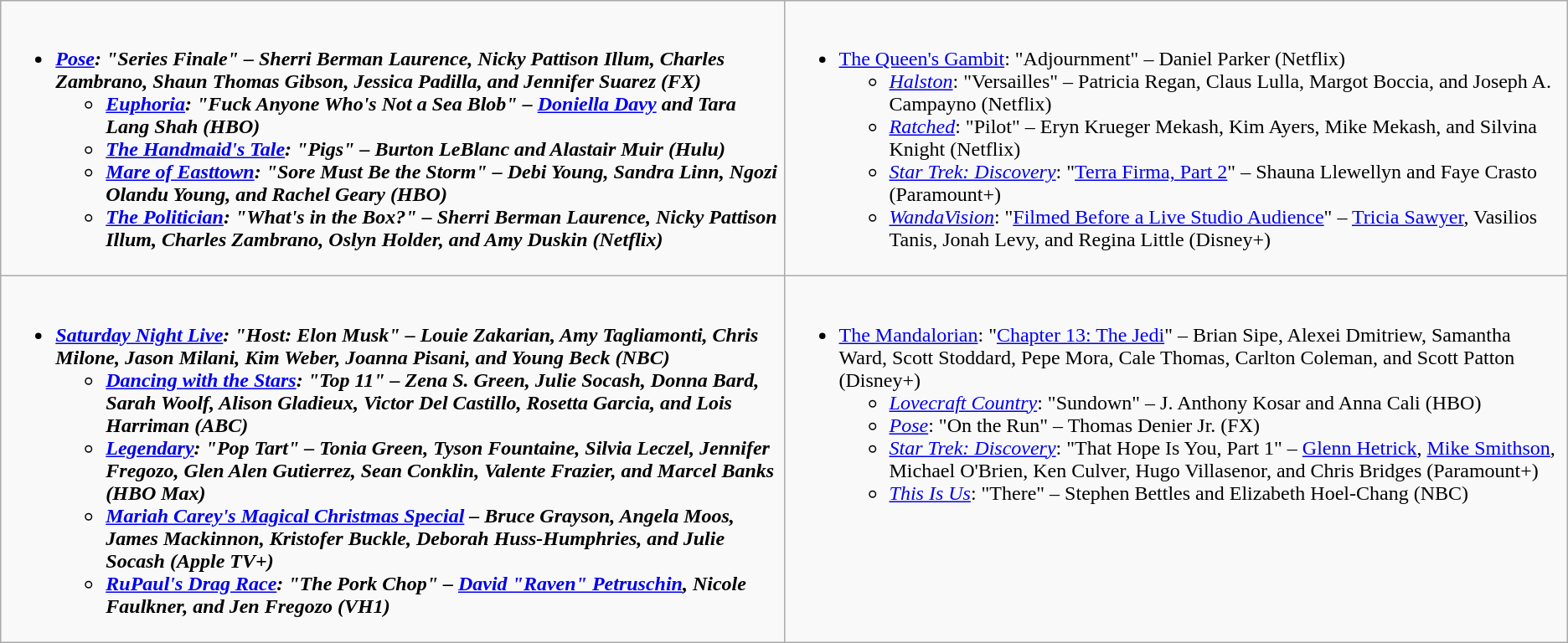<table class="wikitable">
<tr>
<td style="vertical-align:top;" width="50%"><br><ul><li><strong><em><a href='#'>Pose</a><em>: "Series Finale" – Sherri Berman Laurence, Nicky Pattison Illum, Charles Zambrano, Shaun Thomas Gibson, Jessica Padilla, and Jennifer Suarez (FX)<strong><ul><li></em><a href='#'>Euphoria</a><em>: "Fuck Anyone Who's Not a Sea Blob" – <a href='#'>Doniella Davy</a> and Tara Lang Shah (HBO)</li><li></em><a href='#'>The Handmaid's Tale</a><em>: "Pigs" – Burton LeBlanc and Alastair Muir (Hulu)</li><li></em><a href='#'>Mare of Easttown</a><em>: "Sore Must Be the Storm" – Debi Young, Sandra Linn, Ngozi Olandu Young, and Rachel Geary (HBO)</li><li></em><a href='#'>The Politician</a><em>: "What's in the Box?" – Sherri Berman Laurence, Nicky Pattison Illum, Charles Zambrano, Oslyn Holder, and Amy Duskin (Netflix)</li></ul></li></ul></td>
<td style="vertical-align:top;" width="50%"><br><ul><li></em></strong><a href='#'>The Queen's Gambit</a></em>: "Adjournment" – Daniel Parker (Netflix)</strong><ul><li><em><a href='#'>Halston</a></em>: "Versailles" – Patricia Regan, Claus Lulla, Margot Boccia, and Joseph A. Campayno (Netflix)</li><li><em><a href='#'>Ratched</a></em>: "Pilot" – Eryn Krueger Mekash, Kim Ayers, Mike Mekash, and Silvina Knight (Netflix)</li><li><em><a href='#'>Star Trek: Discovery</a></em>: "<a href='#'>Terra Firma, Part 2</a>" – Shauna Llewellyn and Faye Crasto (Paramount+)</li><li><em><a href='#'>WandaVision</a></em>: "<a href='#'>Filmed Before a Live Studio Audience</a>" – <a href='#'>Tricia Sawyer</a>, Vasilios Tanis, Jonah Levy, and Regina Little (Disney+)</li></ul></li></ul></td>
</tr>
<tr>
<td style="vertical-align:top;" width="50%"><br><ul><li><strong><em><a href='#'>Saturday Night Live</a><em>: "Host: Elon Musk" – Louie Zakarian, Amy Tagliamonti, Chris Milone, Jason Milani, Kim Weber, Joanna Pisani, and Young Beck (NBC)<strong><ul><li></em><a href='#'>Dancing with the Stars</a><em>: "Top 11" – Zena S. Green, Julie Socash, Donna Bard, Sarah Woolf, Alison Gladieux, Victor Del Castillo, Rosetta Garcia, and Lois Harriman (ABC)</li><li></em><a href='#'>Legendary</a><em>: "Pop Tart" – Tonia Green, Tyson Fountaine, Silvia Leczel, Jennifer Fregozo, Glen Alen Gutierrez, Sean Conklin, Valente Frazier, and Marcel Banks (HBO Max)</li><li></em><a href='#'>Mariah Carey's Magical Christmas Special</a><em> – Bruce Grayson, Angela Moos, James Mackinnon, Kristofer Buckle, Deborah Huss-Humphries, and Julie Socash (Apple TV+)</li><li></em><a href='#'>RuPaul's Drag Race</a><em>: "The Pork Chop" – <a href='#'>David "Raven" Petruschin</a>, Nicole Faulkner, and Jen Fregozo (VH1)</li></ul></li></ul></td>
<td style="vertical-align:top;" width="50%"><br><ul><li></em></strong><a href='#'>The Mandalorian</a></em>: "<a href='#'>Chapter 13: The Jedi</a>" – Brian Sipe, Alexei Dmitriew, Samantha Ward, Scott Stoddard, Pepe Mora, Cale Thomas, Carlton Coleman, and Scott Patton (Disney+)</strong><ul><li><em><a href='#'>Lovecraft Country</a></em>: "Sundown" – J. Anthony Kosar and Anna Cali (HBO)</li><li><em><a href='#'>Pose</a></em>: "On the Run" – Thomas Denier Jr. (FX)</li><li><em><a href='#'>Star Trek: Discovery</a></em>: "That Hope Is You, Part 1" – <a href='#'>Glenn Hetrick</a>, <a href='#'>Mike Smithson</a>, Michael O'Brien, Ken Culver, Hugo Villasenor, and Chris Bridges (Paramount+)</li><li><em><a href='#'>This Is Us</a></em>: "There" – Stephen Bettles and Elizabeth Hoel-Chang (NBC)</li></ul></li></ul></td>
</tr>
</table>
